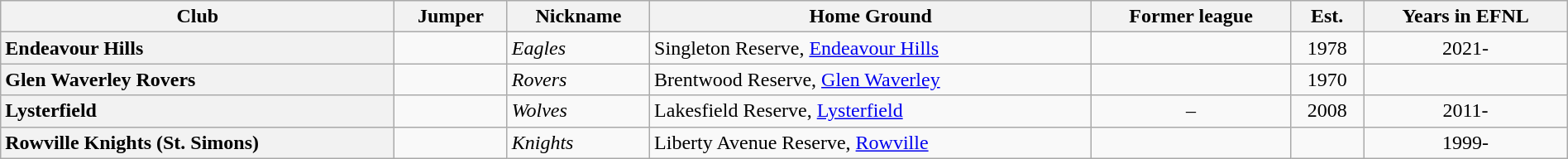<table class="wikitable sortable " style="text-align:left; width:100%">
<tr>
<th>Club</th>
<th>Jumper</th>
<th>Nickname</th>
<th>Home Ground</th>
<th>Former league</th>
<th>Est.</th>
<th>Years in EFNL</th>
</tr>
<tr>
<th style="text-align:left">Endeavour Hills</th>
<td></td>
<td><em>Eagles</em></td>
<td>Singleton Reserve, <a href='#'>Endeavour Hills</a></td>
<td align='center'></td>
<td align="center">1978</td>
<td align='center'>2021-</td>
</tr>
<tr>
<th style="text-align:left">Glen Waverley Rovers</th>
<td></td>
<td><em>Rovers</em></td>
<td>Brentwood Reserve, <a href='#'>Glen Waverley</a></td>
<td align='center'></td>
<td align="center">1970</td>
<td align='center'></td>
</tr>
<tr>
<th style="text-align:left">Lysterfield</th>
<td></td>
<td><em>Wolves</em></td>
<td>Lakesfield Reserve, <a href='#'>Lysterfield</a></td>
<td align='center'>–</td>
<td align="center">2008</td>
<td align='center'>2011-</td>
</tr>
<tr>
<th style="text-align:left">Rowville Knights (St. Simons)</th>
<td></td>
<td><em>Knights</em></td>
<td>Liberty Avenue Reserve, <a href='#'>Rowville</a></td>
<td align='center'></td>
<td align="center"></td>
<td align='center'>1999-</td>
</tr>
</table>
